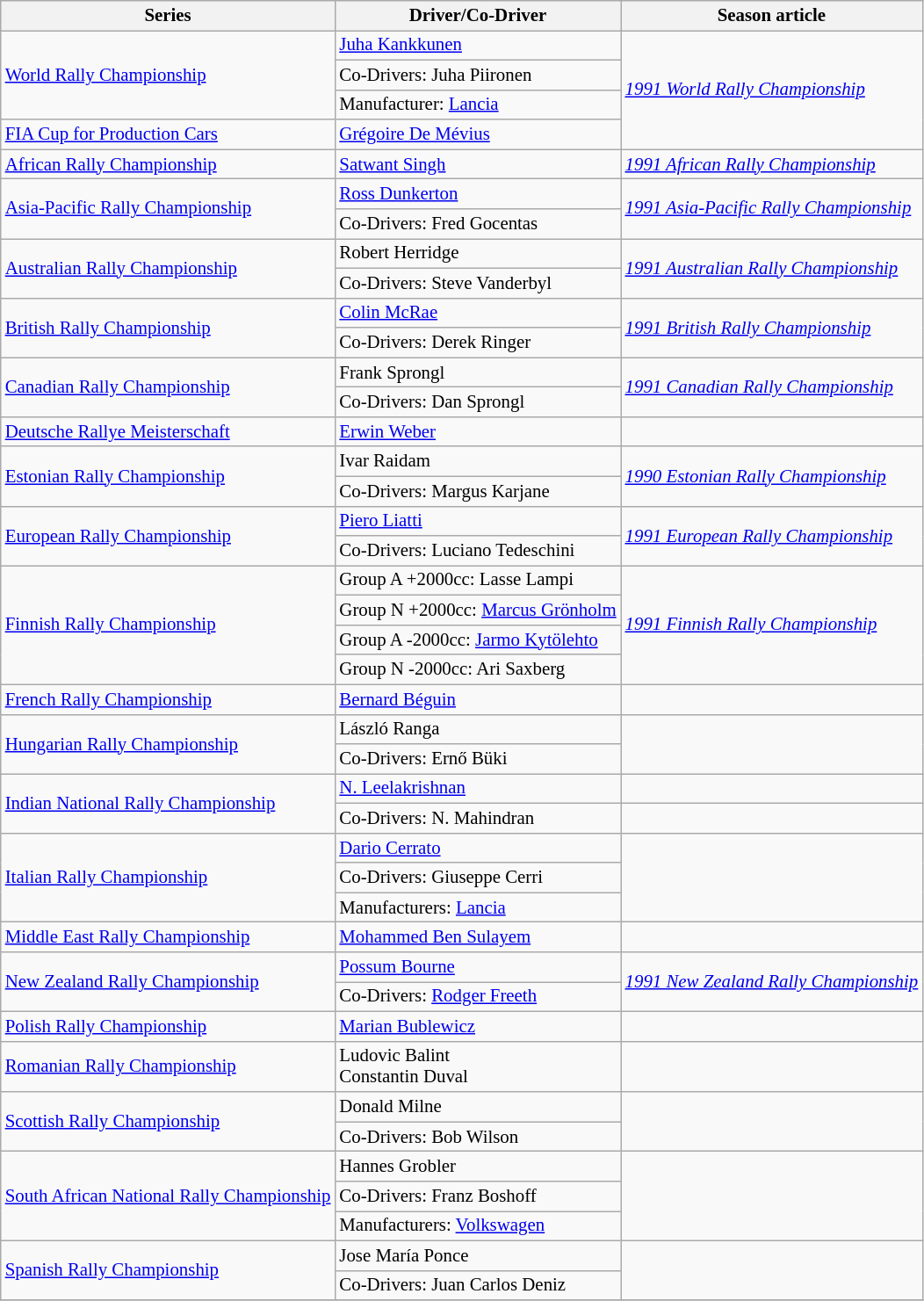<table class="wikitable" style="font-size: 87%;">
<tr>
<th>Series</th>
<th>Driver/Co-Driver</th>
<th>Season article</th>
</tr>
<tr>
<td rowspan=3><a href='#'>World Rally Championship</a></td>
<td> <a href='#'>Juha Kankkunen</a></td>
<td rowspan=4><em><a href='#'>1991 World Rally Championship</a></em></td>
</tr>
<tr>
<td>Co-Drivers:  Juha Piironen</td>
</tr>
<tr>
<td>Manufacturer:  <a href='#'>Lancia</a></td>
</tr>
<tr>
<td><a href='#'>FIA Cup for Production Cars</a></td>
<td> <a href='#'>Grégoire De Mévius</a></td>
</tr>
<tr>
<td><a href='#'>African Rally Championship</a></td>
<td> <a href='#'>Satwant Singh</a></td>
<td><em><a href='#'>1991 African Rally Championship</a></em></td>
</tr>
<tr>
<td rowspan=2><a href='#'>Asia-Pacific Rally Championship</a></td>
<td> <a href='#'>Ross Dunkerton</a></td>
<td rowspan=2><em><a href='#'>1991 Asia-Pacific Rally Championship</a></em></td>
</tr>
<tr>
<td>Co-Drivers:  Fred Gocentas</td>
</tr>
<tr>
<td rowspan=2><a href='#'>Australian Rally Championship</a></td>
<td> Robert Herridge</td>
<td rowspan=2><em><a href='#'>1991 Australian Rally Championship</a></em></td>
</tr>
<tr>
<td>Co-Drivers:  Steve Vanderbyl</td>
</tr>
<tr>
<td rowspan=2><a href='#'>British Rally Championship</a></td>
<td> <a href='#'>Colin McRae</a></td>
<td rowspan=2><em><a href='#'>1991 British Rally Championship</a></em></td>
</tr>
<tr>
<td>Co-Drivers:  Derek Ringer</td>
</tr>
<tr>
<td rowspan=2><a href='#'>Canadian Rally Championship</a></td>
<td> Frank Sprongl</td>
<td rowspan=2><em><a href='#'>1991 Canadian Rally Championship</a></em></td>
</tr>
<tr>
<td>Co-Drivers:  Dan Sprongl</td>
</tr>
<tr>
<td><a href='#'>Deutsche Rallye Meisterschaft</a></td>
<td> <a href='#'>Erwin Weber</a></td>
<td></td>
</tr>
<tr>
<td rowspan=2><a href='#'>Estonian Rally Championship</a></td>
<td> Ivar Raidam</td>
<td rowspan=2><em><a href='#'>1990 Estonian Rally Championship</a></em></td>
</tr>
<tr>
<td>Co-Drivers:  Margus Karjane</td>
</tr>
<tr>
<td rowspan=2><a href='#'>European Rally Championship</a></td>
<td> <a href='#'>Piero Liatti</a></td>
<td rowspan=2><em><a href='#'>1991 European Rally Championship</a></em></td>
</tr>
<tr>
<td>Co-Drivers:  Luciano Tedeschini</td>
</tr>
<tr>
<td rowspan=4><a href='#'>Finnish Rally Championship</a></td>
<td>Group A +2000cc:  Lasse Lampi</td>
<td rowspan=4><em><a href='#'>1991 Finnish Rally Championship</a></em></td>
</tr>
<tr>
<td>Group N +2000cc:  <a href='#'>Marcus Grönholm</a></td>
</tr>
<tr>
<td>Group A -2000cc:  <a href='#'>Jarmo Kytölehto</a></td>
</tr>
<tr>
<td>Group N -2000cc:  Ari Saxberg</td>
</tr>
<tr>
<td><a href='#'>French Rally Championship</a></td>
<td> <a href='#'>Bernard Béguin</a></td>
<td></td>
</tr>
<tr>
<td rowspan=2><a href='#'>Hungarian Rally Championship</a></td>
<td> László Ranga</td>
<td rowspan=2></td>
</tr>
<tr>
<td>Co-Drivers:  Ernő Büki</td>
</tr>
<tr>
<td rowspan=2><a href='#'>Indian National Rally Championship</a></td>
<td> <a href='#'>N. Leelakrishnan</a></td>
<td></td>
</tr>
<tr>
<td>Co-Drivers:  N. Mahindran</td>
</tr>
<tr>
<td rowspan=3><a href='#'>Italian Rally Championship</a></td>
<td> <a href='#'>Dario Cerrato</a></td>
<td rowspan=3></td>
</tr>
<tr>
<td>Co-Drivers:  Giuseppe Cerri</td>
</tr>
<tr>
<td>Manufacturers:  <a href='#'>Lancia</a></td>
</tr>
<tr>
<td><a href='#'>Middle East Rally Championship</a></td>
<td> <a href='#'>Mohammed Ben Sulayem</a></td>
<td></td>
</tr>
<tr>
<td rowspan=2><a href='#'>New Zealand Rally Championship</a></td>
<td> <a href='#'>Possum Bourne</a></td>
<td rowspan=2><em><a href='#'>1991 New Zealand Rally Championship</a></em></td>
</tr>
<tr>
<td>Co-Drivers:  <a href='#'>Rodger Freeth</a></td>
</tr>
<tr>
<td><a href='#'>Polish Rally Championship</a></td>
<td> <a href='#'>Marian Bublewicz</a></td>
<td></td>
</tr>
<tr>
<td><a href='#'>Romanian Rally Championship</a></td>
<td> Ludovic Balint<br> Constantin Duval</td>
<td></td>
</tr>
<tr>
<td rowspan=2><a href='#'>Scottish Rally Championship</a></td>
<td> Donald Milne</td>
<td rowspan=2></td>
</tr>
<tr>
<td>Co-Drivers:  Bob Wilson</td>
</tr>
<tr>
<td rowspan=3><a href='#'>South African National Rally Championship</a></td>
<td> Hannes Grobler</td>
<td rowspan=3></td>
</tr>
<tr>
<td>Co-Drivers:  Franz Boshoff</td>
</tr>
<tr>
<td>Manufacturers:  <a href='#'>Volkswagen</a></td>
</tr>
<tr>
<td rowspan=2><a href='#'>Spanish Rally Championship</a></td>
<td> Jose María Ponce</td>
<td rowspan=2></td>
</tr>
<tr>
<td>Co-Drivers:  Juan Carlos Deniz</td>
</tr>
<tr>
</tr>
</table>
